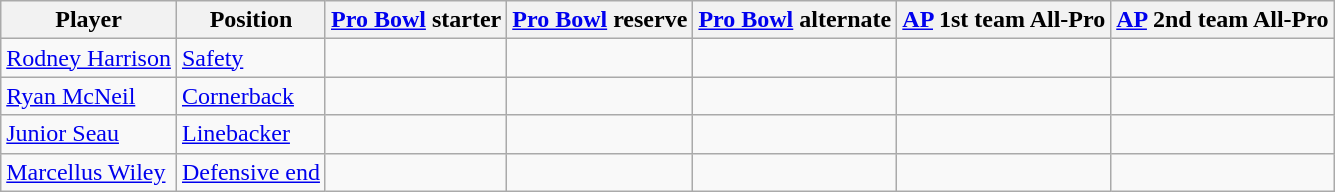<table class="wikitable">
<tr>
<th>Player</th>
<th>Position</th>
<th><a href='#'>Pro Bowl</a> starter</th>
<th><a href='#'>Pro Bowl</a> reserve</th>
<th><a href='#'>Pro Bowl</a> alternate</th>
<th><a href='#'>AP</a> 1st team All-Pro</th>
<th><a href='#'>AP</a> 2nd team All-Pro</th>
</tr>
<tr>
<td><a href='#'>Rodney Harrison</a></td>
<td><a href='#'>Safety</a></td>
<td></td>
<td></td>
<td></td>
<td></td>
<td></td>
</tr>
<tr>
<td><a href='#'>Ryan McNeil</a></td>
<td><a href='#'>Cornerback</a></td>
<td></td>
<td></td>
<td></td>
<td></td>
<td></td>
</tr>
<tr>
<td><a href='#'>Junior Seau</a></td>
<td><a href='#'>Linebacker</a></td>
<td></td>
<td></td>
<td></td>
<td></td>
<td></td>
</tr>
<tr>
<td><a href='#'>Marcellus Wiley</a></td>
<td><a href='#'>Defensive end</a></td>
<td></td>
<td></td>
<td></td>
<td></td>
<td></td>
</tr>
</table>
